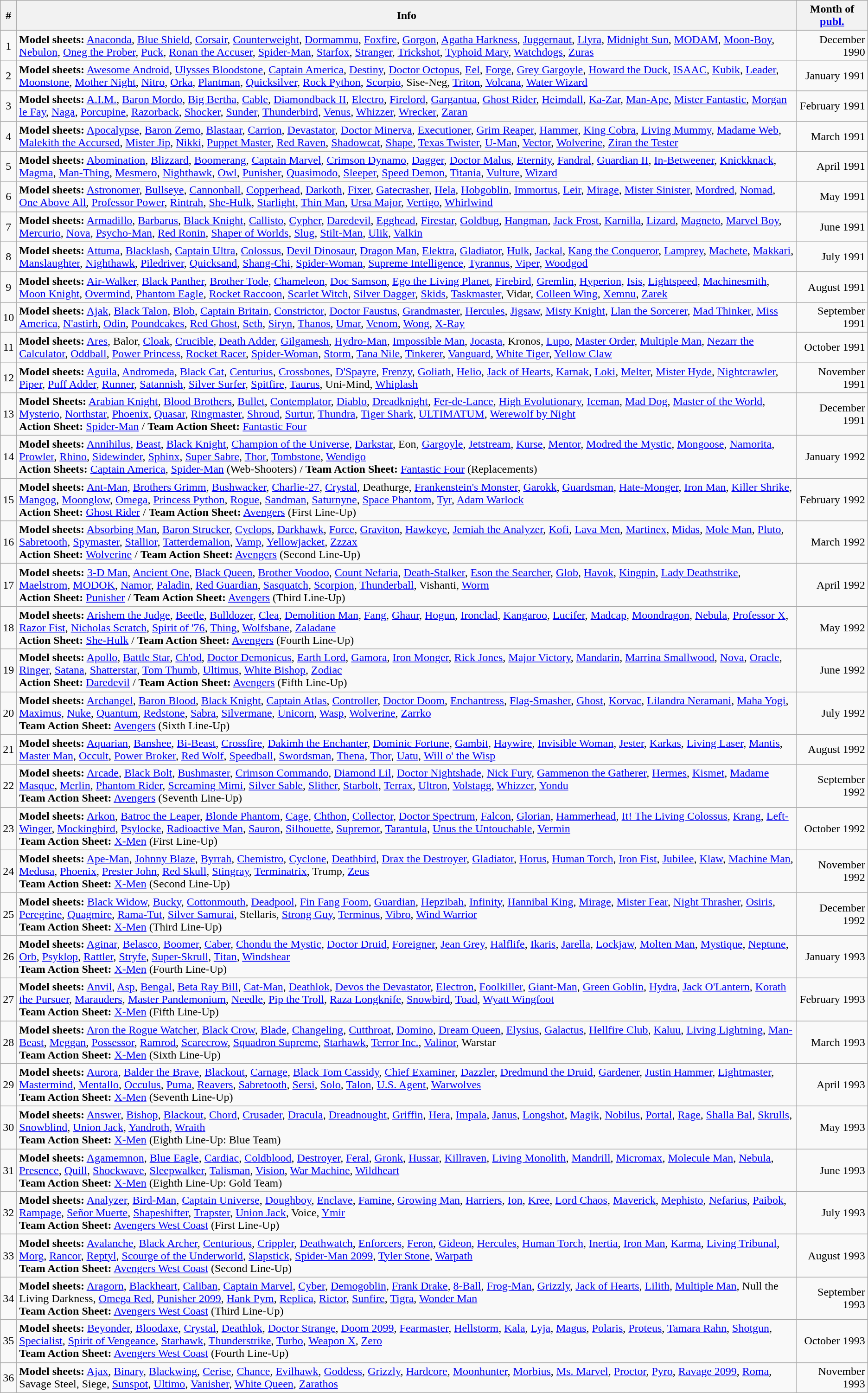<table class="wikitable">
<tr>
<th>#</th>
<th>Info</th>
<th width="95">Month of <a href='#'>publ.</a></th>
</tr>
<tr align="center">
<td>1</td>
<td align="left"><strong>Model sheets:</strong> <a href='#'>Anaconda</a>, <a href='#'>Blue Shield</a>, <a href='#'>Corsair</a>, <a href='#'>Counterweight</a>, <a href='#'>Dormammu</a>, <a href='#'>Foxfire</a>, <a href='#'>Gorgon</a>, <a href='#'>Agatha Harkness</a>, <a href='#'>Juggernaut</a>, <a href='#'>Llyra</a>, <a href='#'>Midnight Sun</a>, <a href='#'>MODAM</a>, <a href='#'>Moon-Boy</a>, <a href='#'>Nebulon</a>, <a href='#'>Oneg the Prober</a>, <a href='#'>Puck</a>, <a href='#'>Ronan the Accuser</a>, <a href='#'>Spider-Man</a>, <a href='#'>Starfox</a>, <a href='#'>Stranger</a>, <a href='#'>Trickshot</a>, <a href='#'>Typhoid Mary</a>, <a href='#'>Watchdogs</a>, <a href='#'>Zuras</a></td>
<td align="right">December 1990</td>
</tr>
<tr align="center">
<td>2</td>
<td align="left"><strong>Model sheets:</strong> <a href='#'>Awesome Android</a>, <a href='#'>Ulysses Bloodstone</a>, <a href='#'>Captain America</a>, <a href='#'>Destiny</a>, <a href='#'>Doctor Octopus</a>, <a href='#'>Eel</a>, <a href='#'>Forge</a>, <a href='#'>Grey Gargoyle</a>, <a href='#'>Howard the Duck</a>, <a href='#'>ISAAC</a>, <a href='#'>Kubik</a>, <a href='#'>Leader</a>, <a href='#'>Moonstone</a>, <a href='#'>Mother Night</a>, <a href='#'>Nitro</a>, <a href='#'>Orka</a>, <a href='#'>Plantman</a>, <a href='#'>Quicksilver</a>, <a href='#'>Rock Python</a>, <a href='#'>Scorpio</a>, Sise-Neg, <a href='#'>Triton</a>, <a href='#'>Volcana</a>, <a href='#'>Water Wizard</a></td>
<td align="right">January 1991</td>
</tr>
<tr align="center">
<td>3</td>
<td align="left"><strong>Model sheets:</strong> <a href='#'>A.I.M.</a>, <a href='#'>Baron Mordo</a>, <a href='#'>Big Bertha</a>, <a href='#'>Cable</a>, <a href='#'>Diamondback II</a>, <a href='#'>Electro</a>, <a href='#'>Firelord</a>, <a href='#'>Gargantua</a>, <a href='#'>Ghost Rider</a>, <a href='#'>Heimdall</a>, <a href='#'>Ka-Zar</a>, <a href='#'>Man-Ape</a>, <a href='#'>Mister Fantastic</a>, <a href='#'>Morgan le Fay</a>, <a href='#'>Naga</a>, <a href='#'>Porcupine</a>, <a href='#'>Razorback</a>, <a href='#'>Shocker</a>, <a href='#'>Sunder</a>, <a href='#'>Thunderbird</a>, <a href='#'>Venus</a>, <a href='#'>Whizzer</a>, <a href='#'>Wrecker</a>, <a href='#'>Zaran</a></td>
<td align="right">February 1991</td>
</tr>
<tr align="center">
<td>4</td>
<td align="left"><strong>Model sheets:</strong> <a href='#'>Apocalypse</a>, <a href='#'>Baron Zemo</a>, <a href='#'>Blastaar</a>, <a href='#'>Carrion</a>, <a href='#'>Devastator</a>, <a href='#'>Doctor Minerva</a>, <a href='#'>Executioner</a>, <a href='#'>Grim Reaper</a>, <a href='#'>Hammer</a>, <a href='#'>King Cobra</a>, <a href='#'>Living Mummy</a>, <a href='#'>Madame Web</a>, <a href='#'>Malekith the Accursed</a>, <a href='#'>Mister Jip</a>, <a href='#'>Nikki</a>, <a href='#'>Puppet Master</a>, <a href='#'>Red Raven</a>, <a href='#'>Shadowcat</a>, <a href='#'>Shape</a>, <a href='#'>Texas Twister</a>, <a href='#'>U-Man</a>, <a href='#'>Vector</a>, <a href='#'>Wolverine</a>, <a href='#'>Ziran the Tester</a></td>
<td align="right">March 1991</td>
</tr>
<tr align="center">
<td>5</td>
<td align="left"><strong>Model sheets:</strong> <a href='#'>Abomination</a>, <a href='#'>Blizzard</a>, <a href='#'>Boomerang</a>, <a href='#'>Captain Marvel</a>, <a href='#'>Crimson Dynamo</a>, <a href='#'>Dagger</a>, <a href='#'>Doctor Malus</a>, <a href='#'>Eternity</a>, <a href='#'>Fandral</a>, <a href='#'>Guardian II</a>, <a href='#'>In-Betweener</a>, <a href='#'>Knickknack</a>, <a href='#'>Magma</a>, <a href='#'>Man-Thing</a>, <a href='#'>Mesmero</a>, <a href='#'>Nighthawk</a>, <a href='#'>Owl</a>, <a href='#'>Punisher</a>, <a href='#'>Quasimodo</a>, <a href='#'>Sleeper</a>, <a href='#'>Speed Demon</a>, <a href='#'>Titania</a>, <a href='#'>Vulture</a>, <a href='#'>Wizard</a></td>
<td align="right">April 1991</td>
</tr>
<tr align="center">
<td>6</td>
<td align="left"><strong>Model sheets:</strong> <a href='#'>Astronomer</a>, <a href='#'>Bullseye</a>, <a href='#'>Cannonball</a>, <a href='#'>Copperhead</a>, <a href='#'>Darkoth</a>, <a href='#'>Fixer</a>, <a href='#'>Gatecrasher</a>, <a href='#'>Hela</a>, <a href='#'>Hobgoblin</a>, <a href='#'>Immortus</a>, <a href='#'>Leir</a>, <a href='#'>Mirage</a>, <a href='#'>Mister Sinister</a>, <a href='#'>Mordred</a>, <a href='#'>Nomad</a>, <a href='#'>One Above All</a>, <a href='#'>Professor Power</a>, <a href='#'>Rintrah</a>, <a href='#'>She-Hulk</a>, <a href='#'>Starlight</a>, <a href='#'>Thin Man</a>, <a href='#'>Ursa Major</a>, <a href='#'>Vertigo</a>, <a href='#'>Whirlwind</a></td>
<td align="right">May 1991</td>
</tr>
<tr align="center">
<td>7</td>
<td align="left"><strong>Model sheets:</strong> <a href='#'>Armadillo</a>, <a href='#'>Barbarus</a>, <a href='#'>Black Knight</a>, <a href='#'>Callisto</a>, <a href='#'>Cypher</a>, <a href='#'>Daredevil</a>, <a href='#'>Egghead</a>, <a href='#'>Firestar</a>, <a href='#'>Goldbug</a>, <a href='#'>Hangman</a>, <a href='#'>Jack Frost</a>, <a href='#'>Karnilla</a>, <a href='#'>Lizard</a>, <a href='#'>Magneto</a>, <a href='#'>Marvel Boy</a>, <a href='#'>Mercurio</a>, <a href='#'>Nova</a>, <a href='#'>Psycho-Man</a>, <a href='#'>Red Ronin</a>, <a href='#'>Shaper of Worlds</a>, <a href='#'>Slug</a>, <a href='#'>Stilt-Man</a>, <a href='#'>Ulik</a>, <a href='#'>Valkin</a></td>
<td align="right">June 1991</td>
</tr>
<tr align="center">
<td>8</td>
<td align="left"><strong>Model sheets:</strong> <a href='#'>Attuma</a>, <a href='#'>Blacklash</a>, <a href='#'>Captain Ultra</a>, <a href='#'>Colossus</a>, <a href='#'>Devil Dinosaur</a>, <a href='#'>Dragon Man</a>, <a href='#'>Elektra</a>, <a href='#'>Gladiator</a>, <a href='#'>Hulk</a>, <a href='#'>Jackal</a>, <a href='#'>Kang the Conqueror</a>, <a href='#'>Lamprey</a>, <a href='#'>Machete</a>, <a href='#'>Makkari</a>, <a href='#'>Manslaughter</a>, <a href='#'>Nighthawk</a>, <a href='#'>Piledriver</a>, <a href='#'>Quicksand</a>, <a href='#'>Shang-Chi</a>, <a href='#'>Spider-Woman</a>, <a href='#'>Supreme Intelligence</a>, <a href='#'>Tyrannus</a>, <a href='#'>Viper</a>, <a href='#'>Woodgod</a></td>
<td align="right">July 1991</td>
</tr>
<tr align="center">
<td>9</td>
<td align="left"><strong>Model sheets:</strong> <a href='#'>Air-Walker</a>, <a href='#'>Black Panther</a>, <a href='#'>Brother Tode</a>, <a href='#'>Chameleon</a>, <a href='#'>Doc Samson</a>, <a href='#'>Ego the Living Planet</a>, <a href='#'>Firebird</a>, <a href='#'>Gremlin</a>, <a href='#'>Hyperion</a>, <a href='#'>Isis</a>, <a href='#'>Lightspeed</a>, <a href='#'>Machinesmith</a>, <a href='#'>Moon Knight</a>, <a href='#'>Overmind</a>, <a href='#'>Phantom Eagle</a>, <a href='#'>Rocket Raccoon</a>, <a href='#'>Scarlet Witch</a>, <a href='#'>Silver Dagger</a>, <a href='#'>Skids</a>, <a href='#'>Taskmaster</a>, Vidar, <a href='#'>Colleen Wing</a>, <a href='#'>Xemnu</a>, <a href='#'>Zarek</a></td>
<td align="right">August 1991</td>
</tr>
<tr align="center">
<td>10</td>
<td align="left"><strong>Model sheets:</strong> <a href='#'>Ajak</a>, <a href='#'>Black Talon</a>, <a href='#'>Blob</a>, <a href='#'>Captain Britain</a>, <a href='#'>Constrictor</a>, <a href='#'>Doctor Faustus</a>, <a href='#'>Grandmaster</a>, <a href='#'>Hercules</a>, <a href='#'>Jigsaw</a>, <a href='#'>Misty Knight</a>, <a href='#'>Llan the Sorcerer</a>, <a href='#'>Mad Thinker</a>, <a href='#'>Miss America</a>, <a href='#'>N'astirh</a>, <a href='#'>Odin</a>, <a href='#'>Poundcakes</a>, <a href='#'>Red Ghost</a>, <a href='#'>Seth</a>, <a href='#'>Siryn</a>, <a href='#'>Thanos</a>, <a href='#'>Umar</a>, <a href='#'>Venom</a>, <a href='#'>Wong</a>, <a href='#'>X-Ray</a></td>
<td align="right">September 1991</td>
</tr>
<tr align="center">
<td>11</td>
<td align="left"><strong>Model sheets:</strong> <a href='#'>Ares</a>, Balor, <a href='#'>Cloak</a>, <a href='#'>Crucible</a>, <a href='#'>Death Adder</a>, <a href='#'>Gilgamesh</a>, <a href='#'>Hydro-Man</a>, <a href='#'>Impossible Man</a>, <a href='#'>Jocasta</a>, Kronos, <a href='#'>Lupo</a>, <a href='#'>Master Order</a>, <a href='#'>Multiple Man</a>, <a href='#'>Nezarr the Calculator</a>, <a href='#'>Oddball</a>, <a href='#'>Power Princess</a>, <a href='#'>Rocket Racer</a>, <a href='#'>Spider-Woman</a>, <a href='#'>Storm</a>, <a href='#'>Tana Nile</a>, <a href='#'>Tinkerer</a>, <a href='#'>Vanguard</a>, <a href='#'>White Tiger</a>, <a href='#'>Yellow Claw</a></td>
<td align="right">October 1991</td>
</tr>
<tr align="center">
<td>12</td>
<td align="left"><strong>Model sheets:</strong> <a href='#'>Aguila</a>, <a href='#'>Andromeda</a>, <a href='#'>Black Cat</a>, <a href='#'>Centurius</a>, <a href='#'>Crossbones</a>, <a href='#'>D'Spayre</a>, <a href='#'>Frenzy</a>, <a href='#'>Goliath</a>, <a href='#'>Helio</a>, <a href='#'>Jack of Hearts</a>, <a href='#'>Karnak</a>, <a href='#'>Loki</a>, <a href='#'>Melter</a>, <a href='#'>Mister Hyde</a>, <a href='#'>Nightcrawler</a>, <a href='#'>Piper</a>, <a href='#'>Puff Adder</a>, <a href='#'>Runner</a>, <a href='#'>Satannish</a>, <a href='#'>Silver Surfer</a>, <a href='#'>Spitfire</a>, <a href='#'>Taurus</a>, Uni-Mind, <a href='#'>Whiplash</a></td>
<td align="right">November 1991</td>
</tr>
<tr align="center">
<td>13</td>
<td align="left"><strong>Model Sheets:</strong> <a href='#'>Arabian Knight</a>, <a href='#'>Blood Brothers</a>, <a href='#'>Bullet</a>, <a href='#'>Contemplator</a>, <a href='#'>Diablo</a>, <a href='#'>Dreadknight</a>, <a href='#'>Fer-de-Lance</a>, <a href='#'>High Evolutionary</a>, <a href='#'>Iceman</a>, <a href='#'>Mad Dog</a>, <a href='#'>Master of the World</a>, <a href='#'>Mysterio</a>, <a href='#'>Northstar</a>, <a href='#'>Phoenix</a>, <a href='#'>Quasar</a>, <a href='#'>Ringmaster</a>, <a href='#'>Shroud</a>, <a href='#'>Surtur</a>, <a href='#'>Thundra</a>, <a href='#'>Tiger Shark</a>, <a href='#'>ULTIMATUM</a>, <a href='#'>Werewolf by Night</a><br><strong>Action Sheet:</strong> <a href='#'>Spider-Man</a> / <strong>Team Action Sheet:</strong> <a href='#'>Fantastic Four</a></td>
<td align="right">December 1991</td>
</tr>
<tr align="center">
<td>14</td>
<td align="left"><strong>Model sheets:</strong> <a href='#'>Annihilus</a>, <a href='#'>Beast</a>, <a href='#'>Black Knight</a>, <a href='#'>Champion of the Universe</a>, <a href='#'>Darkstar</a>, Eon, <a href='#'>Gargoyle</a>, <a href='#'>Jetstream</a>, <a href='#'>Kurse</a>, <a href='#'>Mentor</a>, <a href='#'>Modred the Mystic</a>, <a href='#'>Mongoose</a>, <a href='#'>Namorita</a>, <a href='#'>Prowler</a>, <a href='#'>Rhino</a>, <a href='#'>Sidewinder</a>, <a href='#'>Sphinx</a>, <a href='#'>Super Sabre</a>, <a href='#'>Thor</a>, <a href='#'>Tombstone</a>, <a href='#'>Wendigo</a><br><strong>Action Sheets:</strong> <a href='#'>Captain America</a>, <a href='#'>Spider-Man</a> (Web-Shooters) / <strong>Team Action Sheet:</strong> <a href='#'>Fantastic Four</a> (Replacements)</td>
<td align="right">January 1992</td>
</tr>
<tr align="center">
<td>15</td>
<td align="left"><strong>Model sheets:</strong> <a href='#'>Ant-Man</a>, <a href='#'>Brothers Grimm</a>, <a href='#'>Bushwacker</a>, <a href='#'>Charlie-27</a>, <a href='#'>Crystal</a>, Deathurge, <a href='#'>Frankenstein's Monster</a>, <a href='#'>Garokk</a>, <a href='#'>Guardsman</a>, <a href='#'>Hate-Monger</a>, <a href='#'>Iron Man</a>, <a href='#'>Killer Shrike</a>, <a href='#'>Mangog</a>, <a href='#'>Moonglow</a>, <a href='#'>Omega</a>, <a href='#'>Princess Python</a>, <a href='#'>Rogue</a>, <a href='#'>Sandman</a>, <a href='#'>Saturnyne</a>, <a href='#'>Space Phantom</a>, <a href='#'>Tyr</a>, <a href='#'>Adam Warlock</a><br><strong>Action Sheet:</strong> <a href='#'>Ghost Rider</a> / <strong>Team Action Sheet:</strong> <a href='#'>Avengers</a> (First Line-Up)</td>
<td align="right">February 1992</td>
</tr>
<tr align="center">
<td>16</td>
<td align="left"><strong>Model sheets:</strong> <a href='#'>Absorbing Man</a>, <a href='#'>Baron Strucker</a>, <a href='#'>Cyclops</a>, <a href='#'>Darkhawk</a>, <a href='#'>Force</a>, <a href='#'>Graviton</a>, <a href='#'>Hawkeye</a>, <a href='#'>Jemiah the Analyzer</a>, <a href='#'>Kofi</a>, <a href='#'>Lava Men</a>, <a href='#'>Martinex</a>, <a href='#'>Midas</a>, <a href='#'>Mole Man</a>, <a href='#'>Pluto</a>, <a href='#'>Sabretooth</a>, <a href='#'>Spymaster</a>, <a href='#'>Stallior</a>, <a href='#'>Tatterdemalion</a>, <a href='#'>Vamp</a>, <a href='#'>Yellowjacket</a>, <a href='#'>Zzzax</a><br><strong>Action Sheet:</strong> <a href='#'>Wolverine</a> / <strong>Team Action Sheet:</strong> <a href='#'>Avengers</a> (Second Line-Up)</td>
<td align="right">March 1992</td>
</tr>
<tr align="center">
<td>17</td>
<td align="left"><strong>Model sheets:</strong> <a href='#'>3-D Man</a>, <a href='#'>Ancient One</a>, <a href='#'>Black Queen</a>, <a href='#'>Brother Voodoo</a>, <a href='#'>Count Nefaria</a>, <a href='#'>Death-Stalker</a>, <a href='#'>Eson the Searcher</a>, <a href='#'>Glob</a>, <a href='#'>Havok</a>, <a href='#'>Kingpin</a>, <a href='#'>Lady Deathstrike</a>, <a href='#'>Maelstrom</a>, <a href='#'>MODOK</a>, <a href='#'>Namor</a>, <a href='#'>Paladin</a>, <a href='#'>Red Guardian</a>, <a href='#'>Sasquatch</a>, <a href='#'>Scorpion</a>, <a href='#'>Thunderball</a>, Vishanti, <a href='#'>Worm</a><br><strong>Action Sheet:</strong> <a href='#'>Punisher</a> / <strong>Team Action Sheet:</strong> <a href='#'>Avengers</a> (Third Line-Up)</td>
<td align="right">April 1992</td>
</tr>
<tr align="center">
<td>18</td>
<td align="left"><strong>Model sheets:</strong> <a href='#'>Arishem the Judge</a>, <a href='#'>Beetle</a>, <a href='#'>Bulldozer</a>, <a href='#'>Clea</a>, <a href='#'>Demolition Man</a>, <a href='#'>Fang</a>, <a href='#'>Ghaur</a>, <a href='#'>Hogun</a>, <a href='#'>Ironclad</a>, <a href='#'>Kangaroo</a>, <a href='#'>Lucifer</a>, <a href='#'>Madcap</a>, <a href='#'>Moondragon</a>, <a href='#'>Nebula</a>, <a href='#'>Professor X</a>, <a href='#'>Razor Fist</a>, <a href='#'>Nicholas Scratch</a>, <a href='#'>Spirit of '76</a>, <a href='#'>Thing</a>, <a href='#'>Wolfsbane</a>, <a href='#'>Zaladane</a><br><strong>Action Sheet:</strong> <a href='#'>She-Hulk</a> / <strong>Team Action Sheet:</strong> <a href='#'>Avengers</a> (Fourth Line-Up)</td>
<td align="right">May 1992</td>
</tr>
<tr align="center">
<td>19</td>
<td align="left"><strong>Model sheets:</strong> <a href='#'>Apollo</a>, <a href='#'>Battle Star</a>, <a href='#'>Ch'od</a>, <a href='#'>Doctor Demonicus</a>, <a href='#'>Earth Lord</a>, <a href='#'>Gamora</a>, <a href='#'>Iron Monger</a>, <a href='#'>Rick Jones</a>, <a href='#'>Major Victory</a>, <a href='#'>Mandarin</a>, <a href='#'>Marrina Smallwood</a>, <a href='#'>Nova</a>, <a href='#'>Oracle</a>, <a href='#'>Ringer</a>, <a href='#'>Satana</a>, <a href='#'>Shatterstar</a>, <a href='#'>Tom Thumb</a>, <a href='#'>Ultimus</a>, <a href='#'>White Bishop</a>, <a href='#'>Zodiac</a><br><strong>Action Sheet:</strong> <a href='#'>Daredevil</a> / <strong>Team Action Sheet:</strong> <a href='#'>Avengers</a> (Fifth Line-Up)</td>
<td align="right">June 1992</td>
</tr>
<tr align="center">
<td>20</td>
<td align="left"><strong>Model sheets:</strong> <a href='#'>Archangel</a>, <a href='#'>Baron Blood</a>, <a href='#'>Black Knight</a>, <a href='#'>Captain Atlas</a>, <a href='#'>Controller</a>, <a href='#'>Doctor Doom</a>, <a href='#'>Enchantress</a>, <a href='#'>Flag-Smasher</a>, <a href='#'>Ghost</a>, <a href='#'>Korvac</a>, <a href='#'>Lilandra Neramani</a>, <a href='#'>Maha Yogi</a>, <a href='#'>Maximus</a>, <a href='#'>Nuke</a>, <a href='#'>Quantum</a>, <a href='#'>Redstone</a>, <a href='#'>Sabra</a>, <a href='#'>Silvermane</a>, <a href='#'>Unicorn</a>, <a href='#'>Wasp</a>, <a href='#'>Wolverine</a>, <a href='#'>Zarrko</a><br><strong>Team Action Sheet:</strong> <a href='#'>Avengers</a> (Sixth Line-Up)</td>
<td align="right">July 1992</td>
</tr>
<tr align="center">
<td>21</td>
<td align="left"><strong>Model sheets:</strong> <a href='#'>Aquarian</a>, <a href='#'>Banshee</a>, <a href='#'>Bi-Beast</a>, <a href='#'>Crossfire</a>, <a href='#'>Dakimh the Enchanter</a>, <a href='#'>Dominic Fortune</a>, <a href='#'>Gambit</a>, <a href='#'>Haywire</a>, <a href='#'>Invisible Woman</a>, <a href='#'>Jester</a>, <a href='#'>Karkas</a>, <a href='#'>Living Laser</a>, <a href='#'>Mantis</a>, <a href='#'>Master Man</a>, <a href='#'>Occult</a>, <a href='#'>Power Broker</a>, <a href='#'>Red Wolf</a>, <a href='#'>Speedball</a>, <a href='#'>Swordsman</a>, <a href='#'>Thena</a>, <a href='#'>Thor</a>, <a href='#'>Uatu</a>, <a href='#'>Will o' the Wisp</a></td>
<td align="right">August 1992</td>
</tr>
<tr align="center">
<td>22</td>
<td align="left"><strong>Model sheets:</strong> <a href='#'>Arcade</a>, <a href='#'>Black Bolt</a>, <a href='#'>Bushmaster</a>, <a href='#'>Crimson Commando</a>, <a href='#'>Diamond Lil</a>, <a href='#'>Doctor Nightshade</a>, <a href='#'>Nick Fury</a>, <a href='#'>Gammenon the Gatherer</a>, <a href='#'>Hermes</a>, <a href='#'>Kismet</a>, <a href='#'>Madame Masque</a>, <a href='#'>Merlin</a>, <a href='#'>Phantom Rider</a>, <a href='#'>Screaming Mimi</a>, <a href='#'>Silver Sable</a>, <a href='#'>Slither</a>, <a href='#'>Starbolt</a>, <a href='#'>Terrax</a>, <a href='#'>Ultron</a>, <a href='#'>Volstagg</a>, <a href='#'>Whizzer</a>, <a href='#'>Yondu</a><br><strong>Team Action Sheet:</strong> <a href='#'>Avengers</a> (Seventh Line-Up)</td>
<td align="right">September 1992</td>
</tr>
<tr align="center">
<td>23</td>
<td align="left"><strong>Model sheets:</strong> <a href='#'>Arkon</a>, <a href='#'>Batroc the Leaper</a>, <a href='#'>Blonde Phantom</a>, <a href='#'>Cage</a>, <a href='#'>Chthon</a>, <a href='#'>Collector</a>, <a href='#'>Doctor Spectrum</a>, <a href='#'>Falcon</a>, <a href='#'>Glorian</a>, <a href='#'>Hammerhead</a>, <a href='#'>It! The Living Colossus</a>, <a href='#'>Krang</a>, <a href='#'>Left-Winger</a>, <a href='#'>Mockingbird</a>, <a href='#'>Psylocke</a>, <a href='#'>Radioactive Man</a>, <a href='#'>Sauron</a>, <a href='#'>Silhouette</a>, <a href='#'>Supremor</a>, <a href='#'>Tarantula</a>, <a href='#'>Unus the Untouchable</a>, <a href='#'>Vermin</a><br><strong>Team Action Sheet:</strong> <a href='#'>X-Men</a> (First Line-Up)</td>
<td align="right">October 1992</td>
</tr>
<tr align="center">
<td>24</td>
<td align="left"><strong>Model sheets:</strong> <a href='#'>Ape-Man</a>, <a href='#'>Johnny Blaze</a>, <a href='#'>Byrrah</a>, <a href='#'>Chemistro</a>, <a href='#'>Cyclone</a>, <a href='#'>Deathbird</a>, <a href='#'>Drax the Destroyer</a>, <a href='#'>Gladiator</a>, <a href='#'>Horus</a>, <a href='#'>Human Torch</a>, <a href='#'>Iron Fist</a>, <a href='#'>Jubilee</a>, <a href='#'>Klaw</a>, <a href='#'>Machine Man</a>, <a href='#'>Medusa</a>, <a href='#'>Phoenix</a>, <a href='#'>Prester John</a>, <a href='#'>Red Skull</a>, <a href='#'>Stingray</a>, <a href='#'>Terminatrix</a>, Trump, <a href='#'>Zeus</a><br><strong>Team Action Sheet:</strong> <a href='#'>X-Men</a> (Second Line-Up)</td>
<td align="right">November 1992</td>
</tr>
<tr align="center">
<td>25</td>
<td align="left"><strong>Model sheets:</strong> <a href='#'>Black Widow</a>, <a href='#'>Bucky</a>, <a href='#'>Cottonmouth</a>, <a href='#'>Deadpool</a>, <a href='#'>Fin Fang Foom</a>, <a href='#'>Guardian</a>, <a href='#'>Hepzibah</a>, <a href='#'>Infinity</a>, <a href='#'>Hannibal King</a>, <a href='#'>Mirage</a>, <a href='#'>Mister Fear</a>, <a href='#'>Night Thrasher</a>, <a href='#'>Osiris</a>, <a href='#'>Peregrine</a>, <a href='#'>Quagmire</a>, <a href='#'>Rama-Tut</a>, <a href='#'>Silver Samurai</a>, Stellaris, <a href='#'>Strong Guy</a>, <a href='#'>Terminus</a>, <a href='#'>Vibro</a>, <a href='#'>Wind Warrior</a><br><strong>Team Action Sheet:</strong> <a href='#'>X-Men</a> (Third Line-Up)</td>
<td align="right">December 1992</td>
</tr>
<tr align="center">
<td>26</td>
<td align="left"><strong>Model sheets:</strong> <a href='#'>Aginar</a>, <a href='#'>Belasco</a>, <a href='#'>Boomer</a>, <a href='#'>Caber</a>, <a href='#'>Chondu the Mystic</a>, <a href='#'>Doctor Druid</a>, <a href='#'>Foreigner</a>, <a href='#'>Jean Grey</a>, <a href='#'>Halflife</a>, <a href='#'>Ikaris</a>, <a href='#'>Jarella</a>, <a href='#'>Lockjaw</a>, <a href='#'>Molten Man</a>, <a href='#'>Mystique</a>, <a href='#'>Neptune</a>, <a href='#'>Orb</a>, <a href='#'>Psyklop</a>, <a href='#'>Rattler</a>, <a href='#'>Stryfe</a>, <a href='#'>Super-Skrull</a>, <a href='#'>Titan</a>, <a href='#'>Windshear</a><br><strong>Team Action Sheet:</strong> <a href='#'>X-Men</a> (Fourth Line-Up)</td>
<td align="right">January 1993</td>
</tr>
<tr align="center">
<td>27</td>
<td align="left"><strong>Model sheets:</strong> <a href='#'>Anvil</a>, <a href='#'>Asp</a>, <a href='#'>Bengal</a>, <a href='#'>Beta Ray Bill</a>, <a href='#'>Cat-Man</a>, <a href='#'>Deathlok</a>, <a href='#'>Devos the Devastator</a>, <a href='#'>Electron</a>, <a href='#'>Foolkiller</a>, <a href='#'>Giant-Man</a>, <a href='#'>Green Goblin</a>, <a href='#'>Hydra</a>, <a href='#'>Jack O'Lantern</a>, <a href='#'>Korath the Pursuer</a>, <a href='#'>Marauders</a>, <a href='#'>Master Pandemonium</a>, <a href='#'>Needle</a>, <a href='#'>Pip the Troll</a>, <a href='#'>Raza Longknife</a>, <a href='#'>Snowbird</a>, <a href='#'>Toad</a>, <a href='#'>Wyatt Wingfoot</a><br><strong>Team Action Sheet:</strong> <a href='#'>X-Men</a> (Fifth Line-Up)</td>
<td align="right">February 1993</td>
</tr>
<tr align="center">
<td>28</td>
<td align="left"><strong>Model sheets:</strong> <a href='#'>Aron the Rogue Watcher</a>, <a href='#'>Black Crow</a>, <a href='#'>Blade</a>, <a href='#'>Changeling</a>, <a href='#'>Cutthroat</a>, <a href='#'>Domino</a>, <a href='#'>Dream Queen</a>, <a href='#'>Elysius</a>, <a href='#'>Galactus</a>, <a href='#'>Hellfire Club</a>, <a href='#'>Kaluu</a>, <a href='#'>Living Lightning</a>, <a href='#'>Man-Beast</a>, <a href='#'>Meggan</a>, <a href='#'>Possessor</a>, <a href='#'>Ramrod</a>, <a href='#'>Scarecrow</a>, <a href='#'>Squadron Supreme</a>, <a href='#'>Starhawk</a>, <a href='#'>Terror Inc.</a>, <a href='#'>Valinor</a>, Warstar<br><strong>Team Action Sheet:</strong> <a href='#'>X-Men</a> (Sixth Line-Up)</td>
<td align="right">March 1993</td>
</tr>
<tr align="center">
<td>29</td>
<td align="left"><strong>Model sheets:</strong> <a href='#'>Aurora</a>, <a href='#'>Balder the Brave</a>, <a href='#'>Blackout</a>, <a href='#'>Carnage</a>, <a href='#'>Black Tom Cassidy</a>, <a href='#'>Chief Examiner</a>, <a href='#'>Dazzler</a>, <a href='#'>Dredmund the Druid</a>, <a href='#'>Gardener</a>, <a href='#'>Justin Hammer</a>, <a href='#'>Lightmaster</a>, <a href='#'>Mastermind</a>, <a href='#'>Mentallo</a>, <a href='#'>Occulus</a>, <a href='#'>Puma</a>, <a href='#'>Reavers</a>, <a href='#'>Sabretooth</a>, <a href='#'>Sersi</a>, <a href='#'>Solo</a>, <a href='#'>Talon</a>, <a href='#'>U.S. Agent</a>, <a href='#'>Warwolves</a><br><strong>Team Action Sheet:</strong> <a href='#'>X-Men</a> (Seventh Line-Up)</td>
<td align="right">April 1993</td>
</tr>
<tr align="center">
<td>30</td>
<td align="left"><strong>Model sheets:</strong> <a href='#'>Answer</a>, <a href='#'>Bishop</a>, <a href='#'>Blackout</a>, <a href='#'>Chord</a>, <a href='#'>Crusader</a>, <a href='#'>Dracula</a>, <a href='#'>Dreadnought</a>, <a href='#'>Griffin</a>, <a href='#'>Hera</a>, <a href='#'>Impala</a>, <a href='#'>Janus</a>, <a href='#'>Longshot</a>, <a href='#'>Magik</a>, <a href='#'>Nobilus</a>, <a href='#'>Portal</a>, <a href='#'>Rage</a>, <a href='#'>Shalla Bal</a>, <a href='#'>Skrulls</a>, <a href='#'>Snowblind</a>, <a href='#'>Union Jack</a>, <a href='#'>Yandroth</a>, <a href='#'>Wraith</a><br><strong>Team Action Sheet:</strong> <a href='#'>X-Men</a> (Eighth Line-Up: Blue Team)</td>
<td align="right">May 1993</td>
</tr>
<tr align="center">
<td>31</td>
<td align="left"><strong>Model sheets:</strong> <a href='#'>Agamemnon</a>, <a href='#'>Blue Eagle</a>, <a href='#'>Cardiac</a>, <a href='#'>Coldblood</a>, <a href='#'>Destroyer</a>, <a href='#'>Feral</a>, <a href='#'>Gronk</a>, <a href='#'>Hussar</a>, <a href='#'>Killraven</a>, <a href='#'>Living Monolith</a>, <a href='#'>Mandrill</a>, <a href='#'>Micromax</a>, <a href='#'>Molecule Man</a>, <a href='#'>Nebula</a>, <a href='#'>Presence</a>, <a href='#'>Quill</a>, <a href='#'>Shockwave</a>, <a href='#'>Sleepwalker</a>, <a href='#'>Talisman</a>, <a href='#'>Vision</a>, <a href='#'>War Machine</a>, <a href='#'>Wildheart</a><br><strong>Team Action Sheet:</strong> <a href='#'>X-Men</a> (Eighth Line-Up: Gold Team)</td>
<td align="right">June 1993</td>
</tr>
<tr align="center">
<td>32</td>
<td align="left"><strong>Model sheets:</strong> <a href='#'>Analyzer</a>, <a href='#'>Bird-Man</a>, <a href='#'>Captain Universe</a>, <a href='#'>Doughboy</a>, <a href='#'>Enclave</a>, <a href='#'>Famine</a>, <a href='#'>Growing Man</a>, <a href='#'>Harriers</a>, <a href='#'>Ion</a>, <a href='#'>Kree</a>, <a href='#'>Lord Chaos</a>, <a href='#'>Maverick</a>, <a href='#'>Mephisto</a>, <a href='#'>Nefarius</a>, <a href='#'>Paibok</a>, <a href='#'>Rampage</a>, <a href='#'>Señor Muerte</a>, <a href='#'>Shapeshifter</a>, <a href='#'>Trapster</a>, <a href='#'>Union Jack</a>, Voice, <a href='#'>Ymir</a><br><strong>Team Action Sheet:</strong> <a href='#'>Avengers West Coast</a> (First Line-Up)</td>
<td align="right">July 1993</td>
</tr>
<tr align="center">
<td>33</td>
<td align="left"><strong>Model sheets:</strong> <a href='#'>Avalanche</a>, <a href='#'>Black Archer</a>, <a href='#'>Centurious</a>, <a href='#'>Crippler</a>, <a href='#'>Deathwatch</a>, <a href='#'>Enforcers</a>, <a href='#'>Feron</a>, <a href='#'>Gideon</a>, <a href='#'>Hercules</a>, <a href='#'>Human Torch</a>, <a href='#'>Inertia</a>, <a href='#'>Iron Man</a>, <a href='#'>Karma</a>, <a href='#'>Living Tribunal</a>, <a href='#'>Morg</a>, <a href='#'>Rancor</a>, <a href='#'>Reptyl</a>, <a href='#'>Scourge of the Underworld</a>, <a href='#'>Slapstick</a>, <a href='#'>Spider-Man 2099</a>, <a href='#'>Tyler Stone</a>, <a href='#'>Warpath</a><br><strong>Team Action Sheet:</strong> <a href='#'>Avengers West Coast</a> (Second Line-Up)</td>
<td align="right">August 1993</td>
</tr>
<tr align="center">
<td>34</td>
<td align="left"><strong>Model sheets:</strong> <a href='#'>Aragorn</a>, <a href='#'>Blackheart</a>, <a href='#'>Caliban</a>, <a href='#'>Captain Marvel</a>, <a href='#'>Cyber</a>, <a href='#'>Demogoblin</a>, <a href='#'>Frank Drake</a>, <a href='#'>8-Ball</a>, <a href='#'>Frog-Man</a>, <a href='#'>Grizzly</a>, <a href='#'>Jack of Hearts</a>, <a href='#'>Lilith</a>, <a href='#'>Multiple Man</a>, Null the Living Darkness, <a href='#'>Omega Red</a>, <a href='#'>Punisher 2099</a>, <a href='#'>Hank Pym</a>, <a href='#'>Replica</a>, <a href='#'>Rictor</a>, <a href='#'>Sunfire</a>, <a href='#'>Tigra</a>, <a href='#'>Wonder Man</a><br><strong>Team Action Sheet:</strong> <a href='#'>Avengers West Coast</a> (Third Line-Up)</td>
<td align="right">September 1993</td>
</tr>
<tr align="center">
<td>35</td>
<td align="left"><strong>Model sheets:</strong> <a href='#'>Beyonder</a>, <a href='#'>Bloodaxe</a>, <a href='#'>Crystal</a>, <a href='#'>Deathlok</a>, <a href='#'>Doctor Strange</a>, <a href='#'>Doom 2099</a>, <a href='#'>Fearmaster</a>, <a href='#'>Hellstorm</a>, <a href='#'>Kala</a>, <a href='#'>Lyja</a>, <a href='#'>Magus</a>, <a href='#'>Polaris</a>, <a href='#'>Proteus</a>, <a href='#'>Tamara Rahn</a>, <a href='#'>Shotgun</a>, <a href='#'>Specialist</a>, <a href='#'>Spirit of Vengeance</a>, <a href='#'>Starhawk</a>, <a href='#'>Thunderstrike</a>, <a href='#'>Turbo</a>, <a href='#'>Weapon X</a>, <a href='#'>Zero</a><br><strong>Team Action Sheet:</strong> <a href='#'>Avengers West Coast</a> (Fourth Line-Up)</td>
<td align="right">October 1993</td>
</tr>
<tr align="center">
<td>36</td>
<td align="left"><strong>Model sheets:</strong> <a href='#'>Ajax</a>, <a href='#'>Binary</a>, <a href='#'>Blackwing</a>, <a href='#'>Cerise</a>, <a href='#'>Chance</a>, <a href='#'>Evilhawk</a>, <a href='#'>Goddess</a>, <a href='#'>Grizzly</a>, <a href='#'>Hardcore</a>, <a href='#'>Moonhunter</a>, <a href='#'>Morbius</a>, <a href='#'>Ms. Marvel</a>, <a href='#'>Proctor</a>, <a href='#'>Pyro</a>, <a href='#'>Ravage 2099</a>, <a href='#'>Roma</a>, Savage Steel, Siege, <a href='#'>Sunspot</a>, <a href='#'>Ultimo</a>, <a href='#'>Vanisher</a>, <a href='#'>White Queen</a>, <a href='#'>Zarathos</a></td>
<td align="right">November 1993</td>
</tr>
</table>
